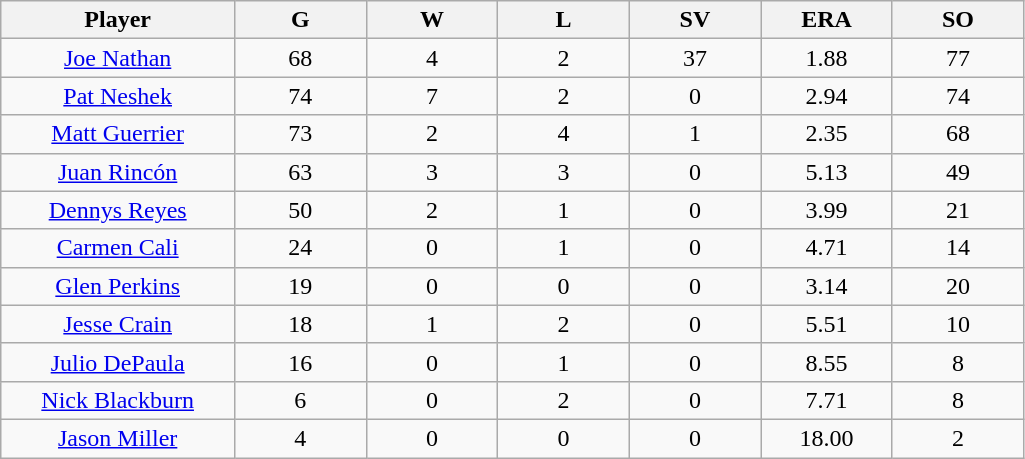<table class="wikitable sortable">
<tr>
<th bgcolor="#DDDDFF" width="16%">Player</th>
<th bgcolor="#DDDDFF" width="9%">G</th>
<th bgcolor="#DDDDFF" width="9%">W</th>
<th bgcolor="#DDDDFF" width="9%">L</th>
<th bgcolor="#DDDDFF" width="9%">SV</th>
<th bgcolor="#DDDDFF" width="9%">ERA</th>
<th bgcolor="#DDDDFF" width="9%">SO</th>
</tr>
<tr align=center>
<td><a href='#'>Joe Nathan</a></td>
<td>68</td>
<td>4</td>
<td>2</td>
<td>37</td>
<td>1.88</td>
<td>77</td>
</tr>
<tr align=center>
<td><a href='#'>Pat Neshek</a></td>
<td>74</td>
<td>7</td>
<td>2</td>
<td>0</td>
<td>2.94</td>
<td>74</td>
</tr>
<tr align=center>
<td><a href='#'>Matt Guerrier</a></td>
<td>73</td>
<td>2</td>
<td>4</td>
<td>1</td>
<td>2.35</td>
<td>68</td>
</tr>
<tr align=center>
<td><a href='#'>Juan Rincón</a></td>
<td>63</td>
<td>3</td>
<td>3</td>
<td>0</td>
<td>5.13</td>
<td>49</td>
</tr>
<tr align=center>
<td><a href='#'>Dennys Reyes</a></td>
<td>50</td>
<td>2</td>
<td>1</td>
<td>0</td>
<td>3.99</td>
<td>21</td>
</tr>
<tr align=center>
<td><a href='#'>Carmen Cali</a></td>
<td>24</td>
<td>0</td>
<td>1</td>
<td>0</td>
<td>4.71</td>
<td>14</td>
</tr>
<tr align=center>
<td><a href='#'>Glen Perkins</a></td>
<td>19</td>
<td>0</td>
<td>0</td>
<td>0</td>
<td>3.14</td>
<td>20</td>
</tr>
<tr align=center>
<td><a href='#'>Jesse Crain</a></td>
<td>18</td>
<td>1</td>
<td>2</td>
<td>0</td>
<td>5.51</td>
<td>10</td>
</tr>
<tr align=center>
<td><a href='#'>Julio DePaula</a></td>
<td>16</td>
<td>0</td>
<td>1</td>
<td>0</td>
<td>8.55</td>
<td>8</td>
</tr>
<tr align=center>
<td><a href='#'>Nick Blackburn</a></td>
<td>6</td>
<td>0</td>
<td>2</td>
<td>0</td>
<td>7.71</td>
<td>8</td>
</tr>
<tr align=center>
<td><a href='#'>Jason Miller</a></td>
<td>4</td>
<td>0</td>
<td>0</td>
<td>0</td>
<td>18.00</td>
<td>2</td>
</tr>
</table>
